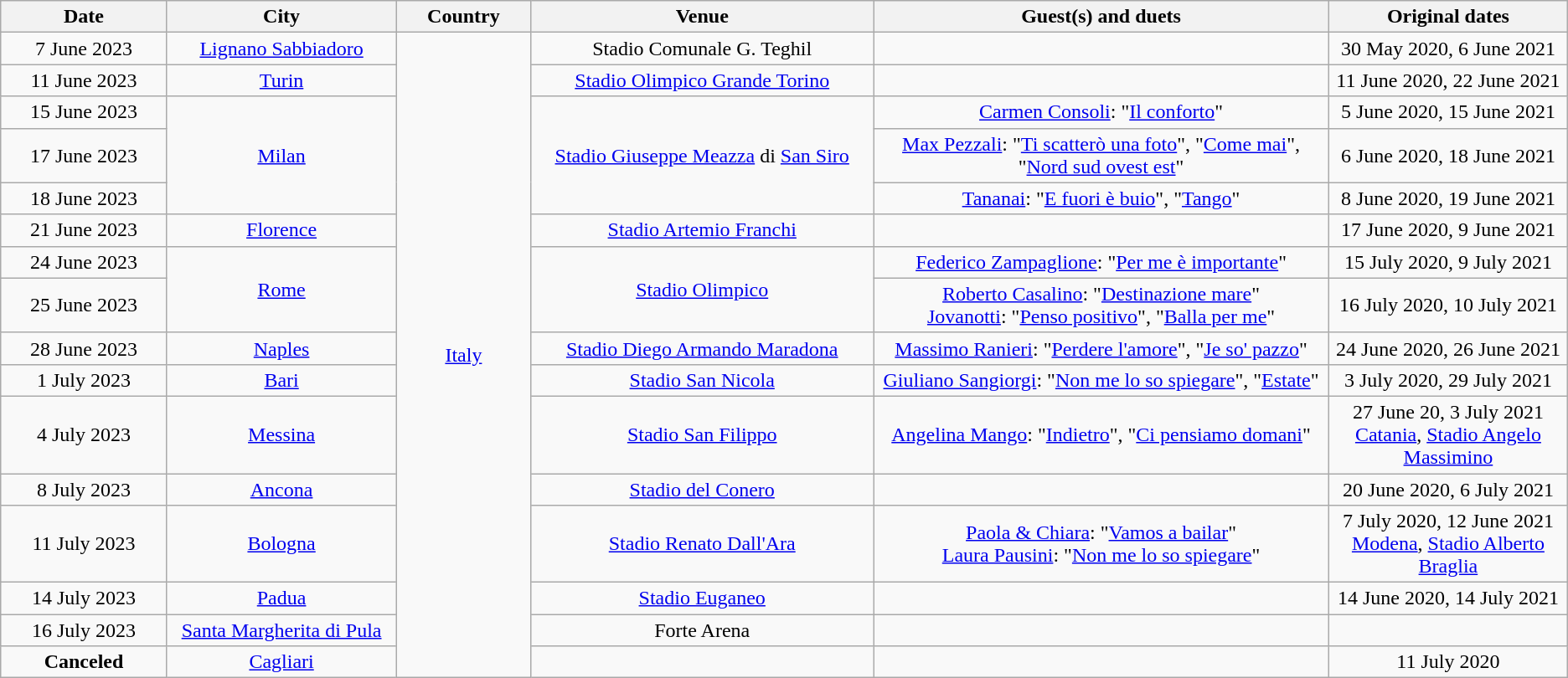<table class="wikitable" style="text-align:center;">
<tr>
<th style="width:125px;">Date</th>
<th style="width:175px;">City</th>
<th style="width:100px;">Country</th>
<th style="width:265px;">Venue</th>
<th>Guest(s) and duets</th>
<th>Original dates</th>
</tr>
<tr>
<td>7 June 2023</td>
<td><a href='#'>Lignano Sabbiadoro</a></td>
<td rowspan="16"><a href='#'>Italy</a></td>
<td>Stadio Comunale G. Teghil</td>
<td></td>
<td>30 May 2020, 6 June 2021</td>
</tr>
<tr>
<td>11 June 2023</td>
<td><a href='#'>Turin</a></td>
<td><a href='#'>Stadio Olimpico Grande Torino</a></td>
<td></td>
<td>11 June 2020, 22 June 2021</td>
</tr>
<tr>
<td>15 June  2023</td>
<td rowspan="3"><a href='#'>Milan</a></td>
<td rowspan="3"><a href='#'>Stadio Giuseppe Meazza</a> di <a href='#'>San Siro</a></td>
<td><a href='#'>Carmen Consoli</a>: "<a href='#'>Il conforto</a>"</td>
<td>5 June 2020, 15 June 2021</td>
</tr>
<tr>
<td>17 June 2023</td>
<td><a href='#'>Max Pezzali</a>: "<a href='#'>Ti scatterò una foto</a>", "<a href='#'>Come mai</a>", "<a href='#'>Nord sud ovest est</a>"</td>
<td>6 June 2020, 18 June 2021</td>
</tr>
<tr>
<td>18 June 2023</td>
<td><a href='#'>Tananai</a>: "<a href='#'>E fuori è buio</a>", "<a href='#'>Tango</a>"</td>
<td>8 June 2020, 19 June 2021</td>
</tr>
<tr>
<td>21 June 2023</td>
<td><a href='#'>Florence</a></td>
<td><a href='#'>Stadio Artemio Franchi</a></td>
<td></td>
<td>17 June 2020, 9 June 2021</td>
</tr>
<tr>
<td>24 June 2023</td>
<td rowspan="2"><a href='#'>Rome</a></td>
<td rowspan="2"><a href='#'>Stadio Olimpico</a></td>
<td><a href='#'>Federico Zampaglione</a>: "<a href='#'>Per me è importante</a>"</td>
<td>15 July 2020, 9 July 2021</td>
</tr>
<tr>
<td>25 June 2023</td>
<td><a href='#'>Roberto Casalino</a>: "<a href='#'>Destinazione mare</a>" <br> <a href='#'>Jovanotti</a>: "<a href='#'>Penso positivo</a>", "<a href='#'>Balla per me</a>"</td>
<td>16 July 2020, 10 July 2021</td>
</tr>
<tr>
<td>28 June 2023</td>
<td><a href='#'>Naples</a></td>
<td><a href='#'>Stadio Diego Armando Maradona</a></td>
<td><a href='#'>Massimo Ranieri</a>: "<a href='#'>Perdere l'amore</a>", "<a href='#'>Je so' pazzo</a>"</td>
<td>24 June 2020, 26 June 2021</td>
</tr>
<tr>
<td>1 July 2023</td>
<td><a href='#'>Bari</a></td>
<td><a href='#'>Stadio San Nicola</a></td>
<td><a href='#'>Giuliano Sangiorgi</a>: "<a href='#'>Non me lo so spiegare</a>", "<a href='#'>Estate</a>"</td>
<td>3 July 2020, 29 July 2021</td>
</tr>
<tr>
<td>4 July 2023</td>
<td><a href='#'>Messina</a></td>
<td><a href='#'>Stadio San Filippo</a></td>
<td><a href='#'>Angelina Mango</a>: "<a href='#'>Indietro</a>", "<a href='#'>Ci pensiamo domani</a>"</td>
<td>27 June 20, 3 July 2021 <br> <a href='#'>Catania</a>, <a href='#'>Stadio Angelo Massimino</a></td>
</tr>
<tr>
<td>8 July 2023</td>
<td><a href='#'>Ancona</a></td>
<td><a href='#'>Stadio del Conero</a></td>
<td></td>
<td>20 June 2020, 6 July 2021</td>
</tr>
<tr>
<td>11 July 2023</td>
<td><a href='#'>Bologna</a></td>
<td><a href='#'>Stadio Renato Dall'Ara</a></td>
<td><a href='#'>Paola & Chiara</a>: "<a href='#'>Vamos a bailar</a>" <br> <a href='#'>Laura Pausini</a>: "<a href='#'>Non me lo so spiegare</a>"</td>
<td>7 July 2020, 12 June 2021 <br> <a href='#'>Modena</a>, <a href='#'>Stadio Alberto Braglia</a></td>
</tr>
<tr>
<td>14 July 2023</td>
<td><a href='#'>Padua</a></td>
<td><a href='#'>Stadio Euganeo</a></td>
<td></td>
<td>14 June 2020, 14 July 2021</td>
</tr>
<tr>
<td>16 July 2023</td>
<td><a href='#'>Santa Margherita di Pula</a></td>
<td>Forte Arena</td>
<td></td>
<td></td>
</tr>
<tr>
<td><strong>Canceled</strong></td>
<td><a href='#'>Cagliari</a></td>
<td></td>
<td></td>
<td>11 July 2020</td>
</tr>
</table>
